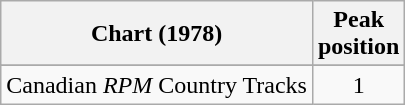<table class="wikitable sortable">
<tr>
<th align="left">Chart (1978)</th>
<th align="center">Peak<br>position</th>
</tr>
<tr>
</tr>
<tr>
<td align="left">Canadian <em>RPM</em> Country Tracks</td>
<td align="center">1</td>
</tr>
</table>
